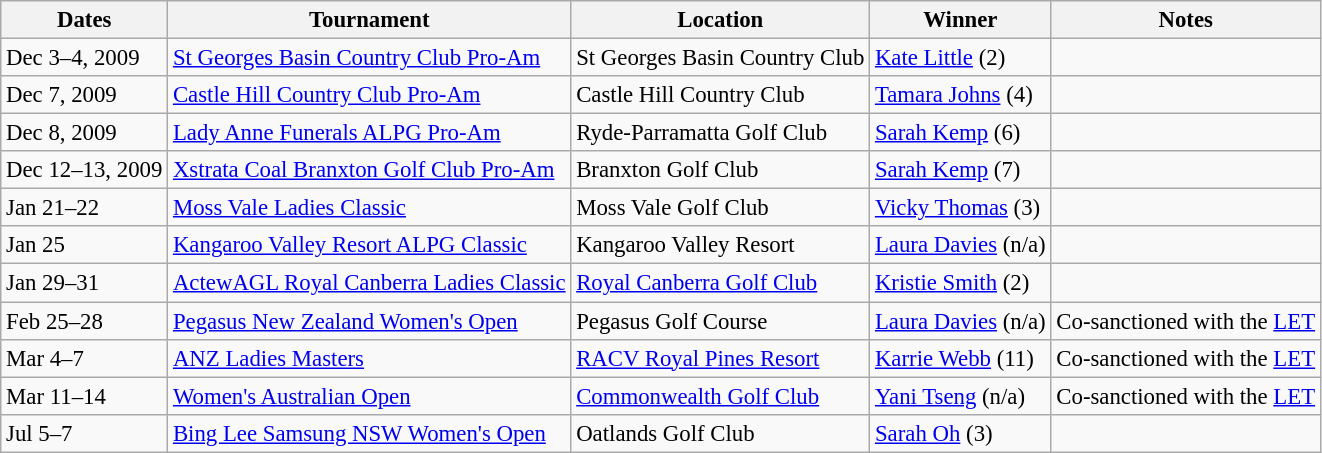<table class="wikitable sortable" style="font-size:95%">
<tr>
<th>Dates</th>
<th>Tournament</th>
<th>Location</th>
<th>Winner</th>
<th>Notes</th>
</tr>
<tr>
<td>Dec 3–4, 2009</td>
<td><a href='#'>St Georges Basin Country Club Pro-Am</a></td>
<td>St Georges Basin Country Club</td>
<td> <a href='#'>Kate Little</a> (2)</td>
<td></td>
</tr>
<tr>
<td>Dec 7, 2009</td>
<td><a href='#'>Castle Hill Country Club Pro-Am</a></td>
<td>Castle Hill Country Club</td>
<td> <a href='#'>Tamara Johns</a> (4)</td>
<td></td>
</tr>
<tr>
<td>Dec 8, 2009</td>
<td><a href='#'>Lady Anne Funerals ALPG Pro-Am</a></td>
<td>Ryde-Parramatta Golf Club</td>
<td> <a href='#'>Sarah Kemp</a> (6)</td>
<td></td>
</tr>
<tr>
<td>Dec 12–13, 2009</td>
<td><a href='#'>Xstrata Coal Branxton Golf Club Pro-Am</a></td>
<td>Branxton Golf Club</td>
<td> <a href='#'>Sarah Kemp</a> (7)</td>
<td></td>
</tr>
<tr>
<td>Jan 21–22</td>
<td><a href='#'>Moss Vale Ladies Classic</a></td>
<td>Moss Vale Golf Club</td>
<td> <a href='#'>Vicky Thomas</a> (3)</td>
<td></td>
</tr>
<tr>
<td>Jan 25</td>
<td><a href='#'>Kangaroo Valley Resort ALPG Classic</a></td>
<td>Kangaroo Valley Resort</td>
<td> <a href='#'>Laura Davies</a> (n/a)</td>
<td></td>
</tr>
<tr>
<td>Jan 29–31</td>
<td><a href='#'>ActewAGL Royal Canberra Ladies Classic</a></td>
<td><a href='#'>Royal Canberra Golf Club</a></td>
<td> <a href='#'>Kristie Smith</a> (2)</td>
<td></td>
</tr>
<tr>
<td>Feb 25–28</td>
<td><a href='#'>Pegasus New Zealand Women's Open</a></td>
<td>Pegasus Golf Course</td>
<td> <a href='#'>Laura Davies</a> (n/a)</td>
<td>Co-sanctioned with the <a href='#'>LET</a></td>
</tr>
<tr>
<td>Mar 4–7</td>
<td><a href='#'>ANZ Ladies Masters</a></td>
<td><a href='#'>RACV Royal Pines Resort</a></td>
<td> <a href='#'>Karrie Webb</a> (11)</td>
<td>Co-sanctioned with the <a href='#'>LET</a></td>
</tr>
<tr>
<td>Mar 11–14</td>
<td><a href='#'>Women's Australian Open</a></td>
<td><a href='#'>Commonwealth Golf Club</a></td>
<td> <a href='#'>Yani Tseng</a> (n/a)</td>
<td>Co-sanctioned with the <a href='#'>LET</a></td>
</tr>
<tr>
<td>Jul 5–7</td>
<td><a href='#'>Bing Lee Samsung NSW Women's Open</a></td>
<td>Oatlands Golf Club</td>
<td> <a href='#'>Sarah Oh</a> (3)</td>
<td></td>
</tr>
</table>
